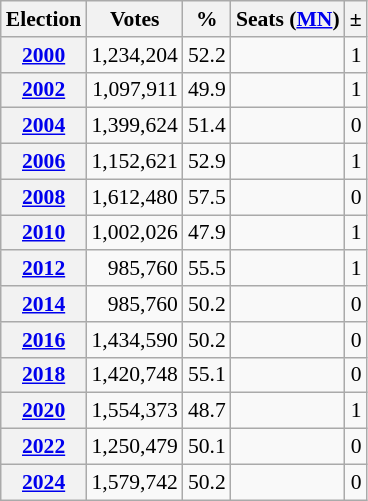<table class="wikitable sortable" style="font-size: 90%;text-align:right;">
<tr>
<th>Election</th>
<th>Votes</th>
<th>%</th>
<th>Seats (<a href='#'>MN</a>)</th>
<th>±</th>
</tr>
<tr>
<th><a href='#'>2000</a></th>
<td>1,234,204</td>
<td>52.2</td>
<td></td>
<td> 1</td>
</tr>
<tr>
<th><a href='#'>2002</a></th>
<td>1,097,911</td>
<td>49.9</td>
<td></td>
<td> 1</td>
</tr>
<tr>
<th><a href='#'>2004</a></th>
<td>1,399,624</td>
<td>51.4</td>
<td></td>
<td> 0</td>
</tr>
<tr>
<th><a href='#'>2006</a></th>
<td>1,152,621</td>
<td>52.9</td>
<td></td>
<td> 1</td>
</tr>
<tr>
<th><a href='#'>2008</a></th>
<td>1,612,480</td>
<td>57.5</td>
<td></td>
<td> 0</td>
</tr>
<tr>
<th><a href='#'>2010</a></th>
<td>1,002,026</td>
<td>47.9</td>
<td></td>
<td> 1</td>
</tr>
<tr>
<th><a href='#'>2012</a></th>
<td>985,760</td>
<td>55.5</td>
<td></td>
<td> 1</td>
</tr>
<tr>
<th><a href='#'>2014</a></th>
<td>985,760</td>
<td>50.2</td>
<td></td>
<td> 0</td>
</tr>
<tr>
<th><a href='#'>2016</a></th>
<td>1,434,590</td>
<td>50.2</td>
<td></td>
<td> 0</td>
</tr>
<tr>
<th><a href='#'>2018</a></th>
<td>1,420,748</td>
<td>55.1</td>
<td></td>
<td> 0</td>
</tr>
<tr>
<th><a href='#'>2020</a></th>
<td>1,554,373</td>
<td>48.7</td>
<td></td>
<td> 1</td>
</tr>
<tr>
<th><a href='#'>2022</a></th>
<td>1,250,479</td>
<td>50.1</td>
<td></td>
<td> 0</td>
</tr>
<tr>
<th><a href='#'>2024</a></th>
<td>1,579,742</td>
<td>50.2</td>
<td></td>
<td> 0</td>
</tr>
</table>
